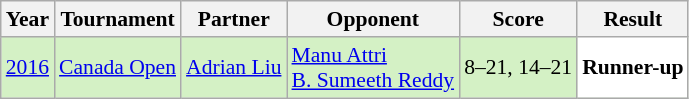<table class="sortable wikitable" style="font-size: 90%;">
<tr>
<th>Year</th>
<th>Tournament</th>
<th>Partner</th>
<th>Opponent</th>
<th>Score</th>
<th>Result</th>
</tr>
<tr style="background:#D4F1C5">
<td align="center"><a href='#'>2016</a></td>
<td align="left"><a href='#'>Canada Open</a></td>
<td align="left"> <a href='#'>Adrian Liu</a></td>
<td align="left"> <a href='#'>Manu Attri</a> <br>  <a href='#'>B. Sumeeth Reddy</a></td>
<td align="left">8–21, 14–21</td>
<td style="text-align:left; background:white"> <strong>Runner-up</strong></td>
</tr>
</table>
